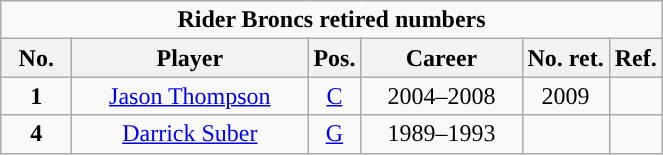<table class="wikitable sortable" style="text-align:center">
<tr>
<td colspan=6><strong>Rider Broncs retired numbers</strong></td>
</tr>
<tr>
<th width=40px>No.</th>
<th width=150px>Player</th>
<th width=px>Pos.</th>
<th width=100px>Career</th>
<th width=px>No. ret.</th>
<th width=px>Ref.</th>
</tr>
<tr>
<td><strong>1</strong></td>
<td><a href='#'>Jason Thompson</a></td>
<td><a href='#'>C</a></td>
<td>2004–2008</td>
<td>2009</td>
<td></td>
</tr>
<tr>
<td><strong>4</strong></td>
<td><a href='#'>Darrick Suber</a></td>
<td><a href='#'>G</a></td>
<td>1989–1993</td>
<td></td>
<td></td>
</tr>
</table>
